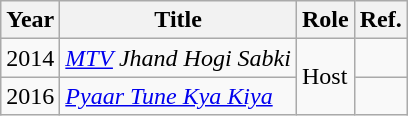<table class="wikitable">
<tr>
<th>Year</th>
<th>Title</th>
<th>Role</th>
<th>Ref.</th>
</tr>
<tr>
<td>2014</td>
<td><em><a href='#'>MTV</a> Jhand Hogi Sabki</em></td>
<td rowspan="2">Host</td>
<td></td>
</tr>
<tr>
<td>2016</td>
<td><em><a href='#'>Pyaar Tune Kya Kiya</a></em></td>
<td></td>
</tr>
</table>
